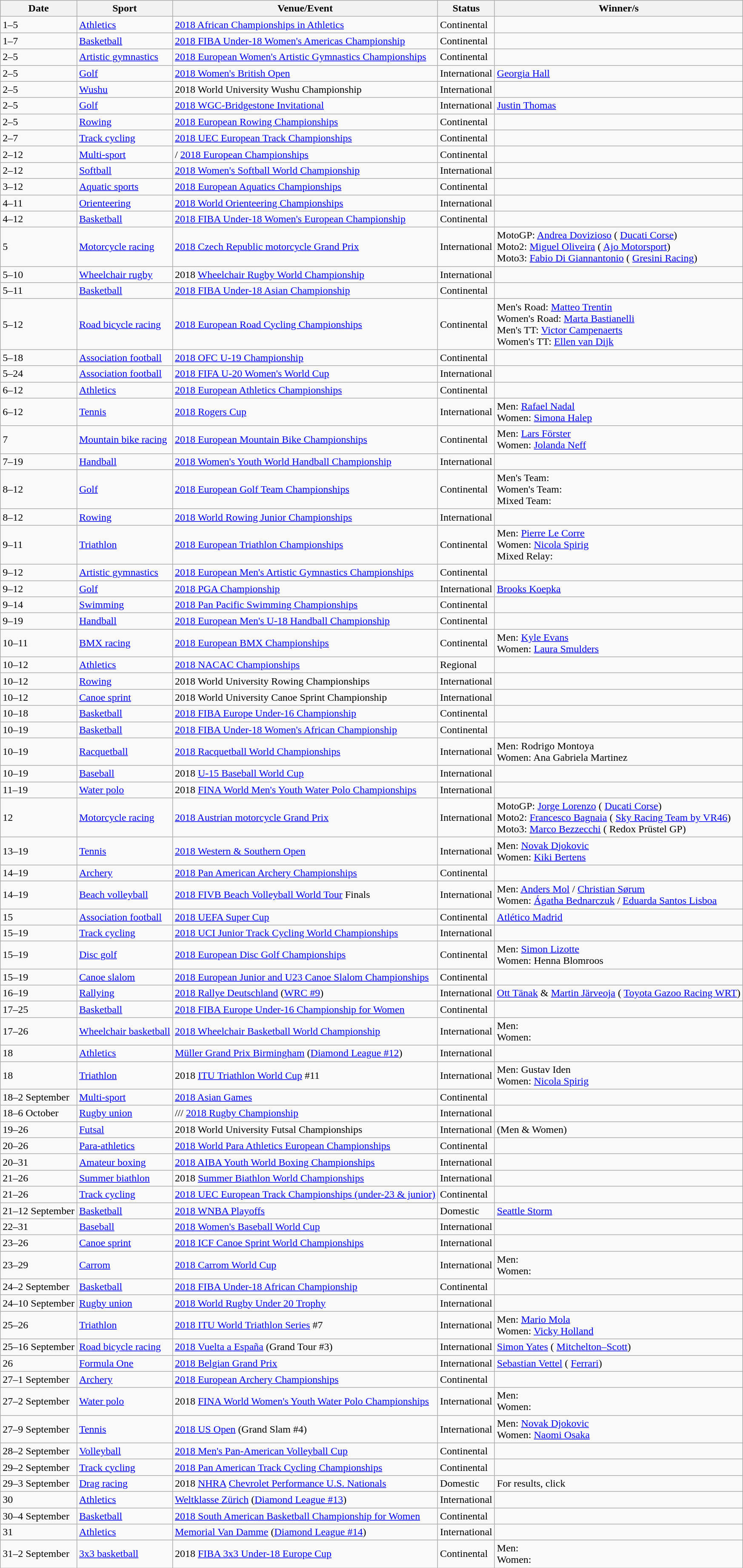<table class="wikitable sortable">
<tr>
<th>Date</th>
<th>Sport</th>
<th>Venue/Event</th>
<th>Status</th>
<th>Winner/s</th>
</tr>
<tr>
<td>1–5</td>
<td><a href='#'>Athletics</a></td>
<td> <a href='#'>2018 African Championships in Athletics</a></td>
<td>Continental</td>
<td></td>
</tr>
<tr>
<td>1–7</td>
<td><a href='#'>Basketball</a></td>
<td> <a href='#'>2018 FIBA Under-18 Women's Americas Championship</a></td>
<td>Continental</td>
<td></td>
</tr>
<tr>
<td>2–5</td>
<td><a href='#'>Artistic gymnastics</a></td>
<td> <a href='#'>2018 European Women's Artistic Gymnastics Championships</a></td>
<td>Continental</td>
<td></td>
</tr>
<tr>
<td>2–5</td>
<td><a href='#'>Golf</a></td>
<td> <a href='#'>2018 Women's British Open</a></td>
<td>International</td>
<td> <a href='#'>Georgia Hall</a></td>
</tr>
<tr>
<td>2–5</td>
<td><a href='#'>Wushu</a></td>
<td> 2018 World University Wushu Championship</td>
<td>International</td>
<td></td>
</tr>
<tr>
<td>2–5</td>
<td><a href='#'>Golf</a></td>
<td> <a href='#'>2018 WGC-Bridgestone Invitational</a></td>
<td>International</td>
<td> <a href='#'>Justin Thomas</a></td>
</tr>
<tr>
<td>2–5</td>
<td><a href='#'>Rowing</a></td>
<td> <a href='#'>2018 European Rowing Championships</a></td>
<td>Continental</td>
<td></td>
</tr>
<tr>
<td>2–7</td>
<td><a href='#'>Track cycling</a></td>
<td> <a href='#'>2018 UEC European Track Championships</a></td>
<td>Continental</td>
<td></td>
</tr>
<tr>
<td>2–12</td>
<td><a href='#'>Multi-sport</a></td>
<td>/ <a href='#'>2018 European Championships</a></td>
<td>Continental</td>
<td></td>
</tr>
<tr>
<td>2–12</td>
<td><a href='#'>Softball</a></td>
<td> <a href='#'>2018 Women's Softball World Championship</a></td>
<td>International</td>
<td></td>
</tr>
<tr>
<td>3–12</td>
<td><a href='#'>Aquatic sports</a></td>
<td> <a href='#'>2018 European Aquatics Championships</a></td>
<td>Continental</td>
<td></td>
</tr>
<tr>
<td>4–11</td>
<td><a href='#'>Orienteering</a></td>
<td> <a href='#'>2018 World Orienteering Championships</a></td>
<td>International</td>
<td></td>
</tr>
<tr>
<td>4–12</td>
<td><a href='#'>Basketball</a></td>
<td> <a href='#'>2018 FIBA Under-18 Women's European Championship</a></td>
<td>Continental</td>
<td></td>
</tr>
<tr>
<td>5</td>
<td><a href='#'>Motorcycle racing</a></td>
<td> <a href='#'>2018 Czech Republic motorcycle Grand Prix</a></td>
<td>International</td>
<td>MotoGP:  <a href='#'>Andrea Dovizioso</a> ( <a href='#'>Ducati Corse</a>)<br>Moto2:  <a href='#'>Miguel Oliveira</a> ( <a href='#'>Ajo Motorsport</a>)<br>Moto3:  <a href='#'>Fabio Di Giannantonio</a> ( <a href='#'>Gresini Racing</a>)</td>
</tr>
<tr>
<td>5–10</td>
<td><a href='#'>Wheelchair rugby</a></td>
<td> 2018 <a href='#'>Wheelchair Rugby World Championship</a></td>
<td>International</td>
<td></td>
</tr>
<tr>
<td>5–11</td>
<td><a href='#'>Basketball</a></td>
<td> <a href='#'>2018 FIBA Under-18 Asian Championship</a></td>
<td>Continental</td>
<td></td>
</tr>
<tr>
<td>5–12</td>
<td><a href='#'>Road bicycle racing</a></td>
<td> <a href='#'>2018 European Road Cycling Championships</a></td>
<td>Continental</td>
<td>Men's Road:  <a href='#'>Matteo Trentin</a><br>Women's Road:  <a href='#'>Marta Bastianelli</a><br>Men's TT:  <a href='#'>Victor Campenaerts</a><br>Women's TT:  <a href='#'>Ellen van Dijk</a></td>
</tr>
<tr>
<td>5–18</td>
<td><a href='#'>Association football</a></td>
<td> <a href='#'>2018 OFC U-19 Championship</a></td>
<td>Continental</td>
<td></td>
</tr>
<tr>
<td>5–24</td>
<td><a href='#'>Association football</a></td>
<td> <a href='#'>2018 FIFA U-20 Women's World Cup</a></td>
<td>International</td>
<td></td>
</tr>
<tr>
<td>6–12</td>
<td><a href='#'>Athletics</a></td>
<td> <a href='#'>2018 European Athletics Championships</a></td>
<td>Continental</td>
<td></td>
</tr>
<tr>
<td>6–12</td>
<td><a href='#'>Tennis</a></td>
<td> <a href='#'>2018 Rogers Cup</a></td>
<td>International</td>
<td>Men:  <a href='#'>Rafael Nadal</a><br>Women:  <a href='#'>Simona Halep</a></td>
</tr>
<tr>
<td>7</td>
<td><a href='#'>Mountain bike racing</a></td>
<td> <a href='#'>2018 European Mountain Bike Championships</a></td>
<td>Continental</td>
<td>Men:  <a href='#'>Lars Förster</a><br>Women:  <a href='#'>Jolanda Neff</a></td>
</tr>
<tr>
<td>7–19</td>
<td><a href='#'>Handball</a></td>
<td> <a href='#'>2018 Women's Youth World Handball Championship</a></td>
<td>International</td>
<td></td>
</tr>
<tr>
<td>8–12</td>
<td><a href='#'>Golf</a></td>
<td> <a href='#'>2018 European Golf Team Championships</a></td>
<td>Continental</td>
<td>Men's Team: <br>Women's Team: <br>Mixed Team: </td>
</tr>
<tr>
<td>8–12</td>
<td><a href='#'>Rowing</a></td>
<td> <a href='#'>2018 World Rowing Junior Championships</a></td>
<td>International</td>
<td></td>
</tr>
<tr>
<td>9–11</td>
<td><a href='#'>Triathlon</a></td>
<td> <a href='#'>2018 European Triathlon Championships</a></td>
<td>Continental</td>
<td>Men:  <a href='#'>Pierre Le Corre</a><br>Women:  <a href='#'>Nicola Spirig</a><br>Mixed Relay: </td>
</tr>
<tr>
<td>9–12</td>
<td><a href='#'>Artistic gymnastics</a></td>
<td> <a href='#'>2018 European Men's Artistic Gymnastics Championships</a></td>
<td>Continental</td>
<td></td>
</tr>
<tr>
<td>9–12</td>
<td><a href='#'>Golf</a></td>
<td> <a href='#'>2018 PGA Championship</a></td>
<td>International</td>
<td> <a href='#'>Brooks Koepka</a></td>
</tr>
<tr>
<td>9–14</td>
<td><a href='#'>Swimming</a></td>
<td> <a href='#'>2018 Pan Pacific Swimming Championships</a></td>
<td>Continental</td>
<td></td>
</tr>
<tr>
<td>9–19</td>
<td><a href='#'>Handball</a></td>
<td> <a href='#'>2018 European Men's U-18 Handball Championship</a></td>
<td>Continental</td>
<td></td>
</tr>
<tr>
<td>10–11</td>
<td><a href='#'>BMX racing</a></td>
<td> <a href='#'>2018 European BMX Championships</a></td>
<td>Continental</td>
<td>Men:  <a href='#'>Kyle Evans</a><br>Women:  <a href='#'>Laura Smulders</a></td>
</tr>
<tr>
<td>10–12</td>
<td><a href='#'>Athletics</a></td>
<td> <a href='#'>2018 NACAC Championships</a></td>
<td>Regional</td>
<td></td>
</tr>
<tr>
<td>10–12</td>
<td><a href='#'>Rowing</a></td>
<td> 2018 World University Rowing Championships</td>
<td>International</td>
<td></td>
</tr>
<tr>
<td>10–12</td>
<td><a href='#'>Canoe sprint</a></td>
<td> 2018 World University Canoe Sprint Championship</td>
<td>International</td>
<td></td>
</tr>
<tr>
<td>10–18</td>
<td><a href='#'>Basketball</a></td>
<td> <a href='#'>2018 FIBA Europe Under-16 Championship</a></td>
<td>Continental</td>
<td></td>
</tr>
<tr>
<td>10–19</td>
<td><a href='#'>Basketball</a></td>
<td> <a href='#'>2018 FIBA Under-18 Women's African Championship</a></td>
<td>Continental</td>
<td></td>
</tr>
<tr>
<td>10–19</td>
<td><a href='#'>Racquetball</a></td>
<td> <a href='#'>2018 Racquetball World Championships</a></td>
<td>International</td>
<td>Men:  Rodrigo Montoya<br>Women:  Ana Gabriela Martinez</td>
</tr>
<tr>
<td>10–19</td>
<td><a href='#'>Baseball</a></td>
<td> 2018 <a href='#'>U-15 Baseball World Cup</a></td>
<td>International</td>
<td></td>
</tr>
<tr>
<td>11–19</td>
<td><a href='#'>Water polo</a></td>
<td> 2018 <a href='#'>FINA World Men's Youth Water Polo Championships</a></td>
<td>International</td>
<td></td>
</tr>
<tr>
<td>12</td>
<td><a href='#'>Motorcycle racing</a></td>
<td> <a href='#'>2018 Austrian motorcycle Grand Prix</a></td>
<td>International</td>
<td>MotoGP:  <a href='#'>Jorge Lorenzo</a> ( <a href='#'>Ducati Corse</a>)<br>Moto2:  <a href='#'>Francesco Bagnaia</a> ( <a href='#'>Sky Racing Team by VR46</a>)<br>Moto3:  <a href='#'>Marco Bezzecchi</a> ( Redox Prüstel GP)</td>
</tr>
<tr>
<td>13–19</td>
<td><a href='#'>Tennis</a></td>
<td> <a href='#'>2018 Western & Southern Open</a></td>
<td>International</td>
<td>Men:  <a href='#'>Novak Djokovic</a><br>Women:  <a href='#'>Kiki Bertens</a></td>
</tr>
<tr>
<td>14–19</td>
<td><a href='#'>Archery</a></td>
<td> <a href='#'>2018 Pan American Archery Championships</a></td>
<td>Continental</td>
<td></td>
</tr>
<tr>
<td>14–19</td>
<td><a href='#'>Beach volleyball</a></td>
<td> <a href='#'>2018 FIVB Beach Volleyball World Tour</a> Finals</td>
<td>International</td>
<td>Men:  <a href='#'>Anders Mol</a> / <a href='#'>Christian Sørum</a><br>Women:  <a href='#'>Ágatha Bednarczuk</a> / <a href='#'>Eduarda Santos Lisboa</a></td>
</tr>
<tr>
<td>15</td>
<td><a href='#'>Association football</a></td>
<td> <a href='#'>2018 UEFA Super Cup</a></td>
<td>Continental</td>
<td> <a href='#'>Atlético Madrid</a></td>
</tr>
<tr>
<td>15–19</td>
<td><a href='#'>Track cycling</a></td>
<td> <a href='#'>2018 UCI Junior Track Cycling World Championships</a></td>
<td>International</td>
<td></td>
</tr>
<tr>
<td>15–19</td>
<td><a href='#'>Disc golf</a></td>
<td> <a href='#'>2018 European Disc Golf Championships</a></td>
<td>Continental</td>
<td>Men:  <a href='#'>Simon Lizotte</a><br>Women:  Henna Blomroos</td>
</tr>
<tr>
<td>15–19</td>
<td><a href='#'>Canoe slalom</a></td>
<td> <a href='#'>2018 European Junior and U23 Canoe Slalom Championships</a></td>
<td>Continental</td>
<td></td>
</tr>
<tr>
<td>16–19</td>
<td><a href='#'>Rallying</a></td>
<td> <a href='#'>2018 Rallye Deutschland</a> (<a href='#'>WRC #9</a>)</td>
<td>International</td>
<td> <a href='#'>Ott Tänak</a> & <a href='#'>Martin Järveoja</a> ( <a href='#'>Toyota Gazoo Racing WRT</a>)</td>
</tr>
<tr>
<td>17–25</td>
<td><a href='#'>Basketball</a></td>
<td> <a href='#'>2018 FIBA Europe Under-16 Championship for Women</a></td>
<td>Continental</td>
<td></td>
</tr>
<tr>
<td>17–26</td>
<td><a href='#'>Wheelchair basketball</a></td>
<td> <a href='#'>2018 Wheelchair Basketball World Championship</a></td>
<td>International</td>
<td>Men: <br>Women: </td>
</tr>
<tr>
<td>18</td>
<td><a href='#'>Athletics</a></td>
<td> <a href='#'>Müller Grand Prix Birmingham</a> (<a href='#'>Diamond League #12</a>)</td>
<td>International</td>
<td></td>
</tr>
<tr>
<td>18</td>
<td><a href='#'>Triathlon</a></td>
<td> 2018 <a href='#'>ITU Triathlon World Cup</a> #11</td>
<td>International</td>
<td>Men:  Gustav Iden<br>Women:  <a href='#'>Nicola Spirig</a></td>
</tr>
<tr>
<td>18–2 September</td>
<td><a href='#'>Multi-sport</a></td>
<td> <a href='#'>2018 Asian Games</a></td>
<td>Continental</td>
<td></td>
</tr>
<tr>
<td>18–6 October</td>
<td><a href='#'>Rugby union</a></td>
<td>/// <a href='#'>2018 Rugby Championship</a></td>
<td>International</td>
<td></td>
</tr>
<tr>
<td>19–26</td>
<td><a href='#'>Futsal</a></td>
<td> 2018 World University Futsal Championships</td>
<td>International</td>
<td> (Men & Women)</td>
</tr>
<tr>
<td>20–26</td>
<td><a href='#'>Para-athletics</a></td>
<td> <a href='#'>2018 World Para Athletics European Championships</a></td>
<td>Continental</td>
<td></td>
</tr>
<tr>
<td>20–31</td>
<td><a href='#'>Amateur boxing</a></td>
<td> <a href='#'>2018 AIBA Youth World Boxing Championships</a></td>
<td>International</td>
<td></td>
</tr>
<tr>
<td>21–26</td>
<td><a href='#'>Summer biathlon</a></td>
<td> 2018 <a href='#'>Summer Biathlon World Championships</a></td>
<td>International</td>
<td></td>
</tr>
<tr>
<td>21–26</td>
<td><a href='#'>Track cycling</a></td>
<td> <a href='#'>2018 UEC European Track Championships (under-23 & junior)</a></td>
<td>Continental</td>
<td></td>
</tr>
<tr>
<td>21–12 September</td>
<td><a href='#'>Basketball</a></td>
<td> <a href='#'>2018 WNBA Playoffs</a></td>
<td>Domestic</td>
<td> <a href='#'>Seattle Storm</a></td>
</tr>
<tr>
<td>22–31</td>
<td><a href='#'>Baseball</a></td>
<td> <a href='#'>2018 Women's Baseball World Cup</a></td>
<td>International</td>
<td></td>
</tr>
<tr>
<td>23–26</td>
<td><a href='#'>Canoe sprint</a></td>
<td> <a href='#'>2018 ICF Canoe Sprint World Championships</a></td>
<td>International</td>
<td></td>
</tr>
<tr>
<td>23–29</td>
<td><a href='#'>Carrom</a></td>
<td> <a href='#'>2018 Carrom World Cup</a></td>
<td>International</td>
<td>Men: <br>Women: </td>
</tr>
<tr>
<td>24–2 September</td>
<td><a href='#'>Basketball</a></td>
<td> <a href='#'>2018 FIBA Under-18 African Championship</a></td>
<td>Continental</td>
<td></td>
</tr>
<tr>
<td>24–10 September</td>
<td><a href='#'>Rugby union</a></td>
<td> <a href='#'>2018 World Rugby Under 20 Trophy</a></td>
<td>International</td>
<td></td>
</tr>
<tr>
<td>25–26</td>
<td><a href='#'>Triathlon</a></td>
<td> <a href='#'>2018 ITU World Triathlon Series</a> #7</td>
<td>International</td>
<td>Men:  <a href='#'>Mario Mola</a><br>Women:  <a href='#'>Vicky Holland</a></td>
</tr>
<tr>
<td>25–16 September</td>
<td><a href='#'>Road bicycle racing</a></td>
<td> <a href='#'>2018 Vuelta a España</a> (Grand Tour #3)</td>
<td>International</td>
<td> <a href='#'>Simon Yates</a> ( <a href='#'>Mitchelton–Scott</a>)</td>
</tr>
<tr>
<td>26</td>
<td><a href='#'>Formula One</a></td>
<td> <a href='#'>2018 Belgian Grand Prix</a></td>
<td>International</td>
<td> <a href='#'>Sebastian Vettel</a> ( <a href='#'>Ferrari</a>)</td>
</tr>
<tr>
<td>27–1 September</td>
<td><a href='#'>Archery</a></td>
<td> <a href='#'>2018 European Archery Championships</a></td>
<td>Continental</td>
<td></td>
</tr>
<tr>
<td>27–2 September</td>
<td><a href='#'>Water polo</a></td>
<td> 2018 <a href='#'>FINA World Women's Youth Water Polo Championships</a></td>
<td>International</td>
<td>Men: <br>Women: </td>
</tr>
<tr>
<td>27–9 September</td>
<td><a href='#'>Tennis</a></td>
<td> <a href='#'>2018 US Open</a> (Grand Slam #4)</td>
<td>International</td>
<td>Men:  <a href='#'>Novak Djokovic</a><br>Women:  <a href='#'>Naomi Osaka</a></td>
</tr>
<tr>
<td>28–2 September</td>
<td><a href='#'>Volleyball</a></td>
<td> <a href='#'>2018 Men's Pan-American Volleyball Cup</a></td>
<td>Continental</td>
<td></td>
</tr>
<tr>
<td>29–2 September</td>
<td><a href='#'>Track cycling</a></td>
<td> <a href='#'>2018 Pan American Track Cycling Championships</a></td>
<td>Continental</td>
<td></td>
</tr>
<tr>
<td>29–3 September</td>
<td><a href='#'>Drag racing</a></td>
<td> 2018 <a href='#'>NHRA</a> <a href='#'>Chevrolet Performance U.S. Nationals</a></td>
<td>Domestic</td>
<td>For results, click </td>
</tr>
<tr>
<td>30</td>
<td><a href='#'>Athletics</a></td>
<td> <a href='#'>Weltklasse Zürich</a> (<a href='#'>Diamond League #13</a>)</td>
<td>International</td>
<td></td>
</tr>
<tr>
<td>30–4 September</td>
<td><a href='#'>Basketball</a></td>
<td> <a href='#'>2018 South American Basketball Championship for Women</a></td>
<td>Continental</td>
<td></td>
</tr>
<tr>
<td>31</td>
<td><a href='#'>Athletics</a></td>
<td> <a href='#'>Memorial Van Damme</a> (<a href='#'>Diamond League #14</a>)</td>
<td>International</td>
<td></td>
</tr>
<tr>
<td>31–2 September</td>
<td><a href='#'>3x3 basketball</a></td>
<td> 2018 <a href='#'>FIBA 3x3 Under-18 Europe Cup</a></td>
<td>Continental</td>
<td>Men: <br>Women: </td>
</tr>
</table>
